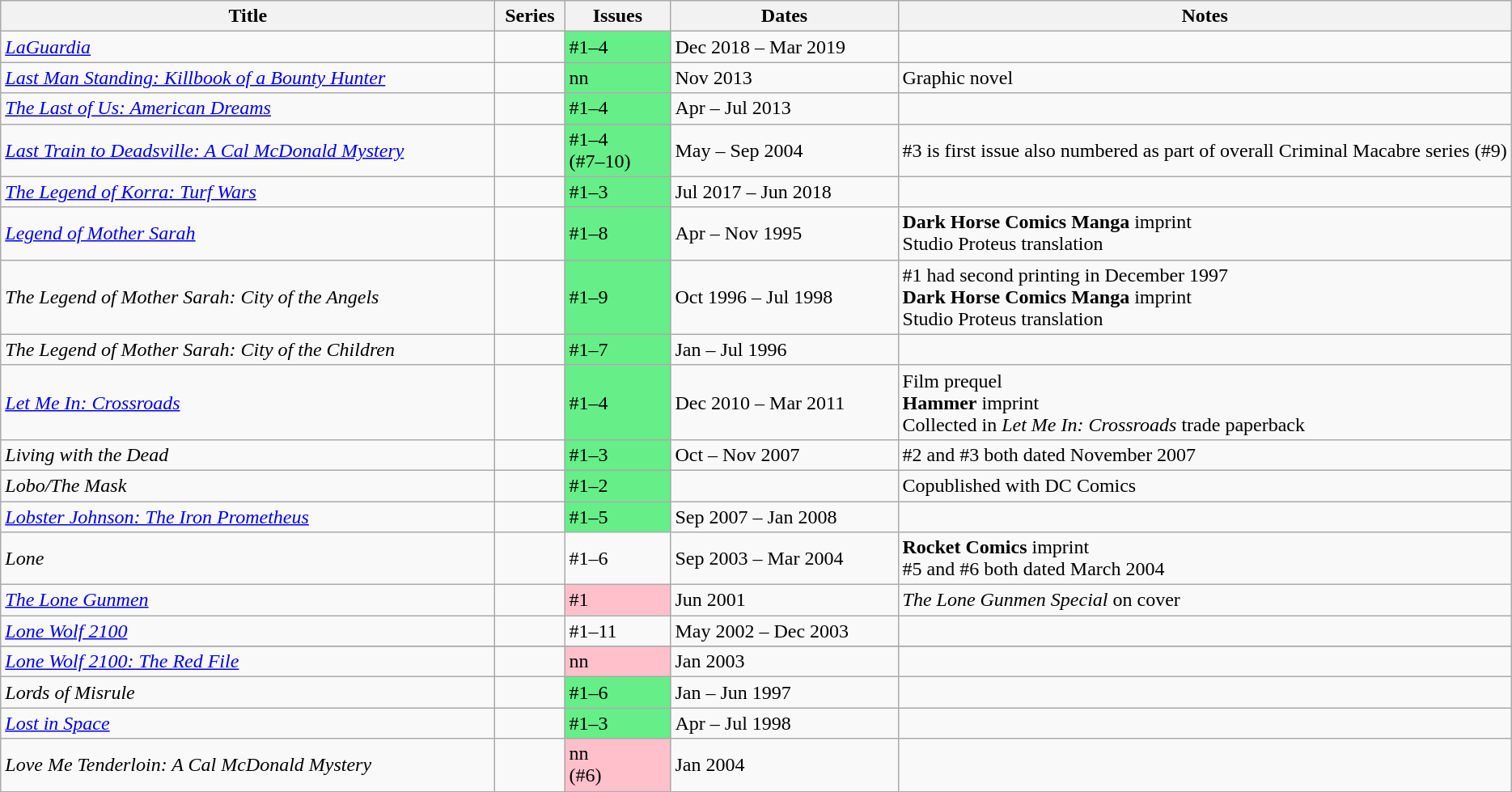<table class="wikitable">
<tr>
<th scope="col" style="width: 400px;">Title</th>
<th scope="col" style="width: 50px;">Series</th>
<th scope="col" style="width: 80px;">Issues</th>
<th scope="col" style="width: 180px;">Dates</th>
<th>Notes</th>
</tr>
<tr>
<td><a href='#'><em>LaGuardia</em></a></td>
<td></td>
<td style="background:#66EE88;">#1–4</td>
<td>Dec 2018 – Mar 2019</td>
<td></td>
</tr>
<tr>
<td><em><a href='#'>Last Man Standing: Killbook of a Bounty Hunter</a></em></td>
<td></td>
<td style="background:#66EE88;">nn</td>
<td>Nov 2013</td>
<td>Graphic novel</td>
</tr>
<tr>
<td><em><a href='#'>The Last of Us: American Dreams</a></em></td>
<td></td>
<td style="background:#66EE88;">#1–4</td>
<td>Apr – Jul 2013</td>
<td></td>
</tr>
<tr>
<td><em><a href='#'>Last Train to Deadsville: A Cal McDonald Mystery</a></em></td>
<td></td>
<td style="background:#66EE88;">#1–4<br>(#7–10)</td>
<td>May – Sep 2004</td>
<td>#3 is first issue also numbered as part of overall Criminal Macabre series (#9)</td>
</tr>
<tr>
<td><em><a href='#'>The Legend of Korra: Turf Wars</a></em></td>
<td></td>
<td style="background:#66EE88;">#1–3</td>
<td>Jul 2017 – Jun 2018</td>
<td></td>
</tr>
<tr>
<td><em><a href='#'>Legend of Mother Sarah</a></em></td>
<td></td>
<td style="background:#66EE88;">#1–8</td>
<td>Apr – Nov 1995</td>
<td><strong>Dark Horse Comics Manga</strong> imprint<br>Studio Proteus translation</td>
</tr>
<tr>
<td><em>The Legend of Mother Sarah: City of the Angels</em></td>
<td></td>
<td style="background:#66EE88;">#1–9</td>
<td>Oct 1996 – Jul 1998</td>
<td>#1 had second printing in December 1997<br><strong>Dark Horse Comics Manga</strong> imprint<br>Studio Proteus translation</td>
</tr>
<tr>
<td><em>The Legend of Mother Sarah: City of the Children</em></td>
<td></td>
<td style="background:#66EE88;">#1–7</td>
<td>Jan – Jul 1996</td>
<td></td>
</tr>
<tr>
<td><em><a href='#'>Let Me In: Crossroads</a></em></td>
<td></td>
<td style="background:#66EE88;">#1–4</td>
<td>Dec 2010 – Mar 2011</td>
<td>Film prequel<br><strong>Hammer</strong> imprint<br>Collected in <em>Let Me In: Crossroads</em> trade paperback</td>
</tr>
<tr>
<td><em>Living with the Dead</em></td>
<td></td>
<td style="background:#66EE88;">#1–3</td>
<td>Oct – Nov 2007</td>
<td>#2 and #3 both dated November 2007</td>
</tr>
<tr>
<td><em>Lobo/The Mask</em></td>
<td></td>
<td style="background:#66EE88;">#1–2</td>
<td></td>
<td>Copublished with DC Comics</td>
</tr>
<tr>
<td><em><a href='#'>Lobster Johnson: The Iron Prometheus</a></em></td>
<td></td>
<td style="background:#66EE88;">#1–5</td>
<td>Sep 2007 – Jan 2008</td>
<td></td>
</tr>
<tr>
<td><em>Lone</em></td>
<td></td>
<td>#1–6</td>
<td>Sep 2003 – Mar 2004</td>
<td><strong>Rocket Comics</strong> imprint<br>#5 and #6 both dated March 2004</td>
</tr>
<tr>
<td><em><a href='#'>The Lone Gunmen</a></em></td>
<td></td>
<td style="background:#FFC0CB;">#1</td>
<td>Jun 2001</td>
<td><em>The Lone Gunmen Special</em> on cover</td>
</tr>
<tr>
<td><em><a href='#'>Lone Wolf 2100</a></em></td>
<td></td>
<td>#1–11</td>
<td>May 2002 – Dec 2003</td>
<td></td>
</tr>
<tr>
</tr>
<tr>
<td><em><a href='#'>Lone Wolf 2100: The Red File</a></em></td>
<td></td>
<td style="background:#FFC0CB;">nn</td>
<td>Jan 2003</td>
<td></td>
</tr>
<tr>
<td><em>Lords of Misrule</em></td>
<td></td>
<td style="background:#66EE88;">#1–6</td>
<td>Jan – Jun 1997</td>
<td></td>
</tr>
<tr>
<td><em><a href='#'>Lost in Space</a></em></td>
<td></td>
<td style="background:#66EE88;">#1–3</td>
<td>Apr – Jul 1998</td>
<td></td>
</tr>
<tr>
<td><em>Love Me Tenderloin: A Cal McDonald Mystery</em></td>
<td></td>
<td style="background:#FFC0CB;">nn<br>(#6)</td>
<td>Jan 2004</td>
<td></td>
</tr>
</table>
